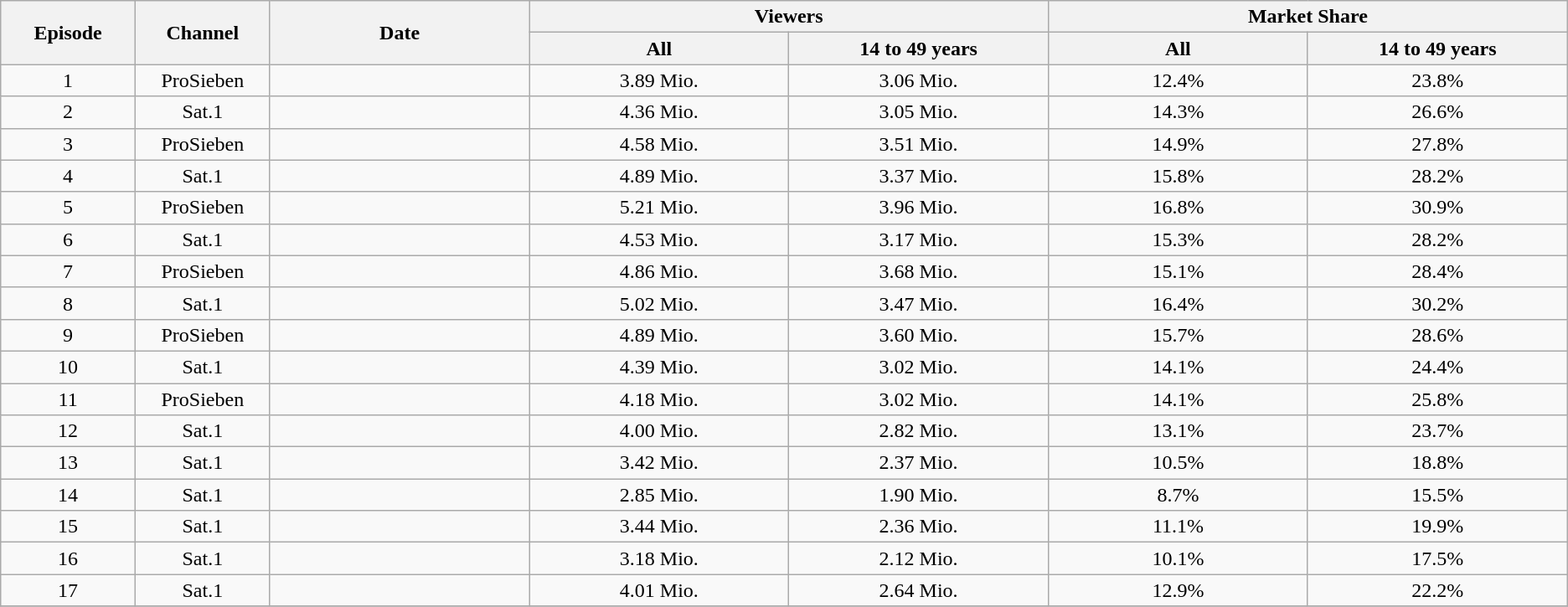<table class="wikitable" style="text-align:center">
<tr class="hintergrundfarbe5">
<th rowspan=2 width="100px">Episode</th>
<th rowspan=2 width="100px">Channel</th>
<th rowspan=2 width="200px">Date</th>
<th colspan=2 width="400px">Viewers</th>
<th colspan=2 width="400px">Market Share</th>
</tr>
<tr class="hintergrundfarbe5">
<th width="200px">All</th>
<th width="200px">14 to 49 years</th>
<th width="200px">All</th>
<th width="200px">14 to 49 years</th>
</tr>
<tr>
<td>1</td>
<td>ProSieben</td>
<td></td>
<td>3.89 Mio.</td>
<td>3.06 Mio.</td>
<td>12.4%</td>
<td>23.8%</td>
</tr>
<tr>
<td>2</td>
<td>Sat.1</td>
<td></td>
<td>4.36 Mio.</td>
<td>3.05 Mio.</td>
<td>14.3%</td>
<td>26.6%</td>
</tr>
<tr>
<td>3</td>
<td>ProSieben</td>
<td></td>
<td>4.58 Mio.</td>
<td>3.51 Mio.</td>
<td>14.9%</td>
<td>27.8%</td>
</tr>
<tr>
<td>4</td>
<td>Sat.1</td>
<td></td>
<td>4.89 Mio.</td>
<td>3.37 Mio.</td>
<td>15.8%</td>
<td>28.2%</td>
</tr>
<tr>
<td>5</td>
<td>ProSieben</td>
<td></td>
<td>5.21 Mio.</td>
<td>3.96 Mio.</td>
<td>16.8%</td>
<td>30.9%</td>
</tr>
<tr>
<td>6</td>
<td>Sat.1</td>
<td></td>
<td>4.53 Mio.</td>
<td>3.17 Mio.</td>
<td>15.3%</td>
<td>28.2%</td>
</tr>
<tr>
<td>7</td>
<td>ProSieben</td>
<td></td>
<td>4.86 Mio.</td>
<td>3.68 Mio.</td>
<td>15.1%</td>
<td>28.4%</td>
</tr>
<tr>
<td>8</td>
<td>Sat.1</td>
<td></td>
<td>5.02 Mio.</td>
<td>3.47 Mio.</td>
<td>16.4%</td>
<td>30.2%</td>
</tr>
<tr>
<td>9</td>
<td>ProSieben</td>
<td></td>
<td>4.89 Mio.</td>
<td>3.60 Mio.</td>
<td>15.7%</td>
<td>28.6%</td>
</tr>
<tr>
<td>10</td>
<td>Sat.1</td>
<td></td>
<td>4.39 Mio.</td>
<td>3.02 Mio.</td>
<td>14.1%</td>
<td>24.4%</td>
</tr>
<tr>
<td>11</td>
<td>ProSieben</td>
<td></td>
<td>4.18 Mio.</td>
<td>3.02 Mio.</td>
<td>14.1%</td>
<td>25.8%</td>
</tr>
<tr>
<td>12</td>
<td>Sat.1</td>
<td></td>
<td>4.00 Mio.</td>
<td>2.82 Mio.</td>
<td>13.1%</td>
<td>23.7%</td>
</tr>
<tr>
<td>13</td>
<td>Sat.1</td>
<td></td>
<td>3.42 Mio.</td>
<td>2.37 Mio.</td>
<td>10.5%</td>
<td>18.8%</td>
</tr>
<tr>
<td>14</td>
<td>Sat.1</td>
<td></td>
<td>2.85 Mio.</td>
<td>1.90 Mio.</td>
<td>8.7%</td>
<td>15.5%</td>
</tr>
<tr>
<td>15</td>
<td>Sat.1</td>
<td></td>
<td>3.44 Mio.</td>
<td>2.36 Mio.</td>
<td>11.1%</td>
<td>19.9%</td>
</tr>
<tr>
<td>16</td>
<td>Sat.1</td>
<td></td>
<td>3.18 Mio.</td>
<td>2.12 Mio.</td>
<td>10.1%</td>
<td>17.5%</td>
</tr>
<tr>
<td>17</td>
<td>Sat.1</td>
<td></td>
<td>4.01 Mio.</td>
<td>2.64 Mio.</td>
<td>12.9%</td>
<td>22.2%</td>
</tr>
<tr>
</tr>
</table>
